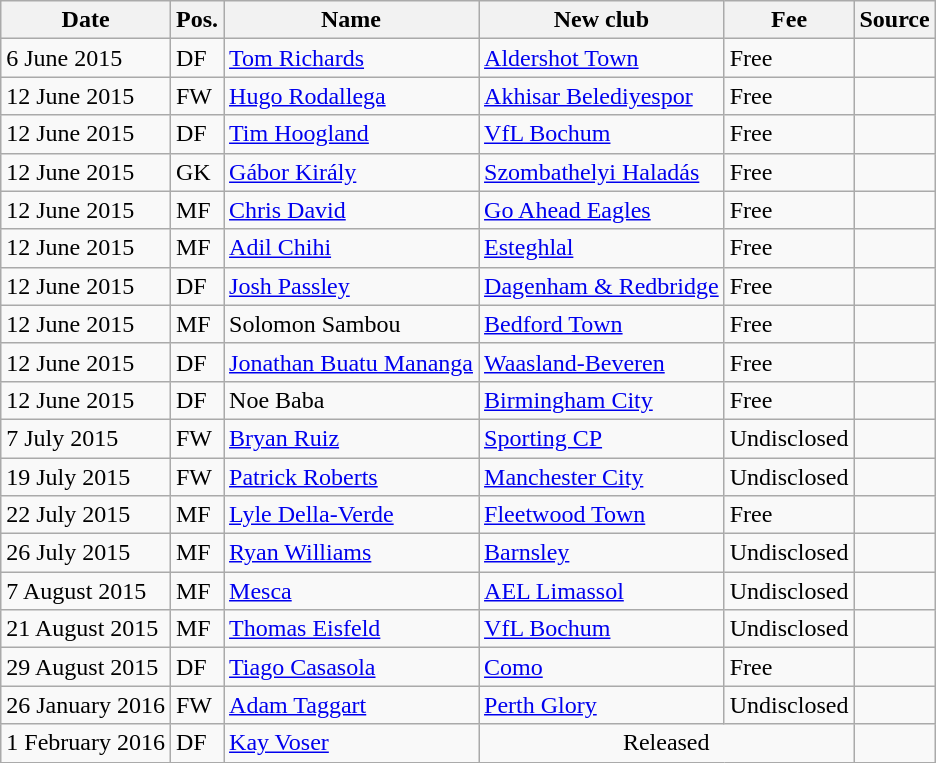<table class="wikitable" style="text-align:left">
<tr>
<th>Date</th>
<th>Pos.</th>
<th>Name</th>
<th>New club</th>
<th>Fee</th>
<th>Source</th>
</tr>
<tr>
<td>6 June 2015</td>
<td>DF</td>
<td> <a href='#'>Tom Richards</a></td>
<td> <a href='#'>Aldershot Town</a></td>
<td>Free</td>
<td></td>
</tr>
<tr>
<td>12 June 2015</td>
<td>FW</td>
<td> <a href='#'>Hugo Rodallega</a></td>
<td> <a href='#'>Akhisar Belediyespor</a></td>
<td>Free</td>
<td></td>
</tr>
<tr>
<td>12 June 2015</td>
<td>DF</td>
<td> <a href='#'>Tim Hoogland</a></td>
<td> <a href='#'>VfL Bochum</a></td>
<td>Free</td>
<td></td>
</tr>
<tr>
<td>12 June 2015</td>
<td>GK</td>
<td> <a href='#'>Gábor Király</a></td>
<td> <a href='#'>Szombathelyi Haladás</a></td>
<td>Free</td>
<td></td>
</tr>
<tr>
<td>12 June 2015</td>
<td>MF</td>
<td> <a href='#'>Chris David</a></td>
<td> <a href='#'>Go Ahead Eagles</a></td>
<td>Free</td>
<td></td>
</tr>
<tr>
<td>12 June 2015</td>
<td>MF</td>
<td> <a href='#'>Adil Chihi</a></td>
<td> <a href='#'>Esteghlal</a></td>
<td>Free</td>
<td></td>
</tr>
<tr>
<td>12 June 2015</td>
<td>DF</td>
<td> <a href='#'>Josh Passley</a></td>
<td> <a href='#'>Dagenham & Redbridge</a></td>
<td>Free</td>
<td></td>
</tr>
<tr>
<td>12 June 2015</td>
<td>MF</td>
<td> Solomon Sambou</td>
<td> <a href='#'>Bedford Town</a></td>
<td>Free</td>
<td></td>
</tr>
<tr>
<td>12 June 2015</td>
<td>DF</td>
<td> <a href='#'>Jonathan Buatu Mananga</a></td>
<td> <a href='#'>Waasland-Beveren</a></td>
<td>Free</td>
<td></td>
</tr>
<tr>
<td>12 June 2015</td>
<td>DF</td>
<td> Noe Baba</td>
<td> <a href='#'>Birmingham City</a></td>
<td>Free</td>
<td></td>
</tr>
<tr>
<td>7 July 2015</td>
<td>FW</td>
<td> <a href='#'>Bryan Ruiz</a></td>
<td> <a href='#'>Sporting CP</a></td>
<td>Undisclosed</td>
<td></td>
</tr>
<tr>
<td>19 July 2015</td>
<td>FW</td>
<td> <a href='#'>Patrick Roberts</a></td>
<td> <a href='#'>Manchester City</a></td>
<td>Undisclosed</td>
<td></td>
</tr>
<tr>
<td>22 July 2015</td>
<td>MF</td>
<td> <a href='#'>Lyle Della-Verde</a></td>
<td> <a href='#'>Fleetwood Town</a></td>
<td>Free</td>
<td></td>
</tr>
<tr>
<td>26 July 2015</td>
<td>MF</td>
<td> <a href='#'>Ryan Williams</a></td>
<td> <a href='#'>Barnsley</a></td>
<td>Undisclosed</td>
<td></td>
</tr>
<tr>
<td>7 August 2015</td>
<td>MF</td>
<td> <a href='#'>Mesca</a></td>
<td> <a href='#'>AEL Limassol</a></td>
<td>Undisclosed</td>
<td></td>
</tr>
<tr>
<td>21 August 2015</td>
<td>MF</td>
<td> <a href='#'>Thomas Eisfeld</a></td>
<td> <a href='#'>VfL Bochum</a></td>
<td>Undisclosed</td>
<td></td>
</tr>
<tr>
<td>29 August 2015</td>
<td>DF</td>
<td> <a href='#'>Tiago Casasola</a></td>
<td> <a href='#'>Como</a></td>
<td>Free</td>
<td></td>
</tr>
<tr>
<td>26 January 2016</td>
<td>FW</td>
<td> <a href='#'>Adam Taggart</a></td>
<td> <a href='#'>Perth Glory</a></td>
<td>Undisclosed</td>
<td></td>
</tr>
<tr>
<td>1 February 2016</td>
<td>DF</td>
<td> <a href='#'>Kay Voser</a></td>
<td colspan="2" style="text-align:center;">Released</td>
<td></td>
</tr>
</table>
